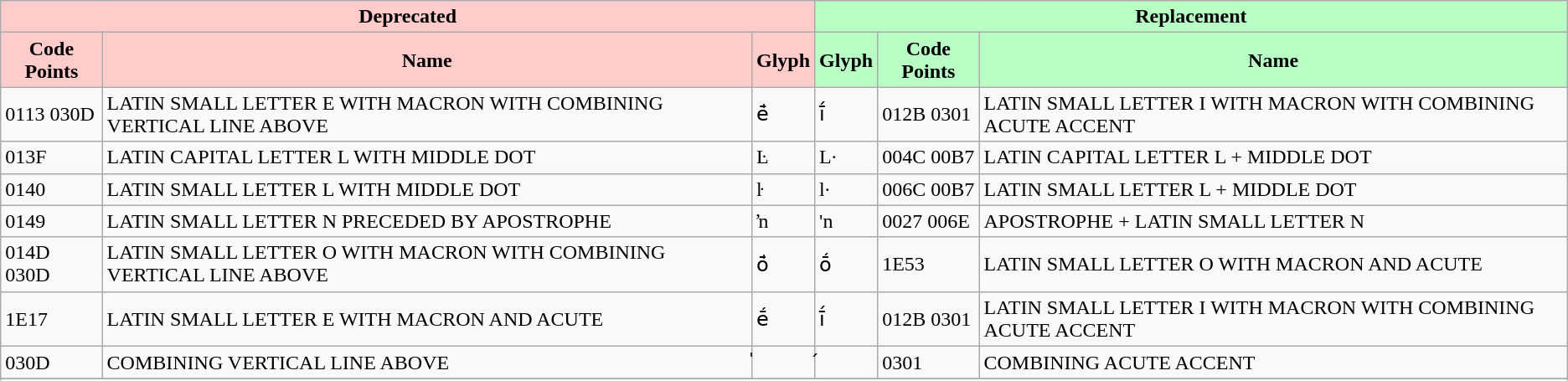<table class="wikitable zebra mw-collapsible mw-collapsed">
<tr>
<th colspan="3" style="background:#FFCBCB">Deprecated</th>
<th colspan='3' style="background:#B9FFC5">Replacement</th>
</tr>
<tr>
<th style="background:#FFCBCB">Code Points</th>
<th style="background:#FFCBCB">Name</th>
<th style="background:#FFCBCB">Glyph</th>
<th style="background:#B9FFC5">Glyph</th>
<th style="background:#B9FFC5">Code Points</th>
<th style="background:#B9FFC5">Name</th>
</tr>
<tr>
<td>0113 030D</td>
<td>LATIN SMALL LETTER E WITH MACRON WITH COMBINING VERTICAL LINE ABOVE</td>
<td>ē&#x030D;</td>
<td>ī&#x0301;</td>
<td>012B 0301</td>
<td>LATIN SMALL LETTER I WITH MACRON WITH COMBINING ACUTE ACCENT</td>
</tr>
<tr>
<td>013F</td>
<td>LATIN CAPITAL LETTER L WITH MIDDLE DOT</td>
<td>Ŀ</td>
<td>L·</td>
<td>004C 00B7</td>
<td>LATIN CAPITAL LETTER L + MIDDLE DOT</td>
</tr>
<tr>
<td>0140</td>
<td>LATIN SMALL LETTER L WITH MIDDLE DOT</td>
<td>ŀ</td>
<td>l·</td>
<td>006C 00B7</td>
<td>LATIN SMALL LETTER L + MIDDLE DOT</td>
</tr>
<tr>
<td>0149</td>
<td>LATIN SMALL LETTER N PRECEDED BY APOSTROPHE</td>
<td>ŉ</td>
<td>'n</td>
<td>0027 006E</td>
<td>APOSTROPHE + LATIN SMALL LETTER N</td>
</tr>
<tr>
<td>014D 030D</td>
<td>LATIN SMALL LETTER O WITH MACRON WITH COMBINING VERTICAL LINE ABOVE</td>
<td>ō&#x030D;</td>
<td>ṓ</td>
<td>1E53</td>
<td>LATIN SMALL LETTER O WITH MACRON AND ACUTE</td>
</tr>
<tr>
<td>1E17</td>
<td>LATIN SMALL LETTER E WITH MACRON AND ACUTE</td>
<td>ḗ</td>
<td>ī&#x0301;</td>
<td>012B 0301</td>
<td>LATIN SMALL LETTER I WITH MACRON WITH COMBINING ACUTE ACCENT</td>
</tr>
<tr>
<td>030D</td>
<td>COMBINING VERTICAL LINE ABOVE</td>
<td>&#x030D;</td>
<td>&#x0301;</td>
<td>0301</td>
<td>COMBINING ACUTE ACCENT</td>
</tr>
<tr>
</tr>
<tr>
</tr>
</table>
